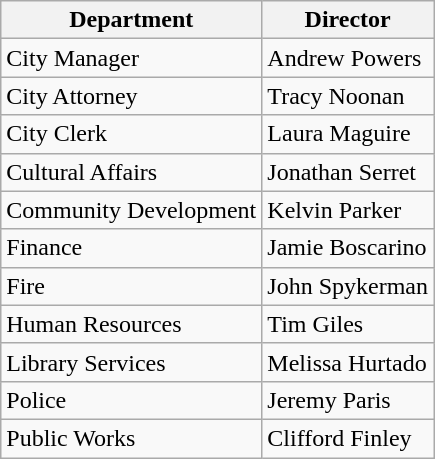<table class="wikitable">
<tr>
<th>Department</th>
<th>Director</th>
</tr>
<tr>
<td>City Manager</td>
<td>Andrew Powers</td>
</tr>
<tr>
<td>City Attorney</td>
<td>Tracy Noonan</td>
</tr>
<tr>
<td>City Clerk</td>
<td>Laura Maguire</td>
</tr>
<tr>
<td>Cultural Affairs</td>
<td>Jonathan Serret</td>
</tr>
<tr>
<td>Community Development</td>
<td>Kelvin Parker</td>
</tr>
<tr>
<td>Finance</td>
<td>Jamie Boscarino</td>
</tr>
<tr>
<td>Fire</td>
<td>John Spykerman</td>
</tr>
<tr>
<td>Human Resources</td>
<td>Tim Giles</td>
</tr>
<tr>
<td>Library Services</td>
<td>Melissa Hurtado</td>
</tr>
<tr>
<td>Police</td>
<td>Jeremy Paris</td>
</tr>
<tr>
<td>Public Works</td>
<td>Clifford Finley</td>
</tr>
</table>
